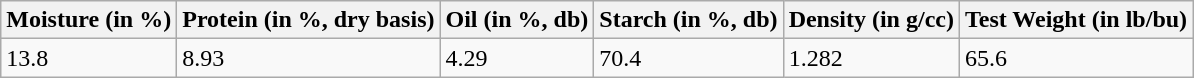<table class="wikitable">
<tr>
<th>Moisture (in %)</th>
<th>Protein (in %, dry basis)</th>
<th>Oil (in %, db)</th>
<th>Starch (in %, db)</th>
<th>Density (in g/cc)</th>
<th>Test Weight (in lb/bu)</th>
</tr>
<tr>
<td>13.8</td>
<td>8.93</td>
<td>4.29</td>
<td>70.4</td>
<td>1.282</td>
<td>65.6</td>
</tr>
</table>
